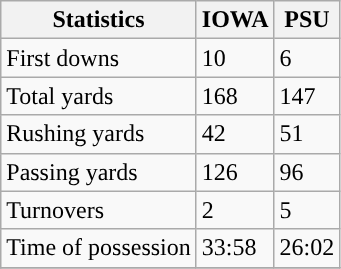<table class="wikitable">
<tr>
<th>Statistics</th>
<th>IOWA</th>
<th>PSU</th>
</tr>
<tr>
<td>First downs</td>
<td>10</td>
<td>6</td>
</tr>
<tr>
<td>Total yards</td>
<td>168</td>
<td>147</td>
</tr>
<tr>
<td>Rushing yards</td>
<td>42</td>
<td>51</td>
</tr>
<tr>
<td>Passing yards</td>
<td>126</td>
<td>96</td>
</tr>
<tr>
<td>Turnovers</td>
<td>2</td>
<td>5</td>
</tr>
<tr>
<td>Time of possession</td>
<td>33:58</td>
<td>26:02</td>
</tr>
<tr>
</tr>
</table>
